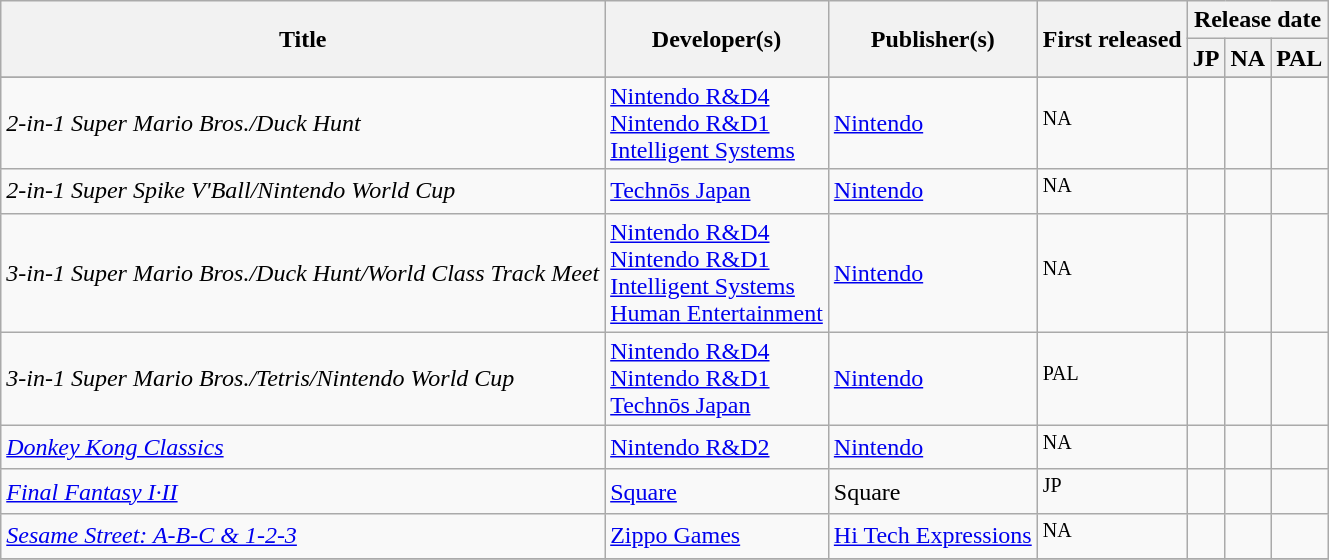<table class="wikitable sortable sticky-header-multi" id="softwarelist" width="auto">
<tr>
<th rowspan="2">Title<br></th>
<th rowspan="2">Developer(s)</th>
<th rowspan="2">Publisher(s)<br></th>
<th rowspan="2">First released</th>
<th colspan="3">Release date<br></th>
</tr>
<tr>
<th scope="col">JP</th>
<th scope="col">NA</th>
<th scope="col">PAL</th>
</tr>
<tr>
</tr>
<tr>
<td><em>2-in-1 Super Mario Bros./Duck Hunt</em></td>
<td><a href='#'>Nintendo R&D4</a><br><a href='#'>Nintendo R&D1</a><br><a href='#'>Intelligent Systems</a></td>
<td><a href='#'>Nintendo</a></td>
<td><sup>NA</sup></td>
<td></td>
<td></td>
<td></td>
</tr>
<tr>
<td><em>2-in-1 Super Spike V'Ball/Nintendo World Cup</em></td>
<td><a href='#'>Technōs Japan</a></td>
<td><a href='#'>Nintendo</a></td>
<td><sup>NA</sup></td>
<td></td>
<td></td>
<td></td>
</tr>
<tr>
<td><em>3-in-1 Super Mario Bros./Duck Hunt/World Class Track Meet</em></td>
<td><a href='#'>Nintendo R&D4</a><br><a href='#'>Nintendo R&D1</a><br><a href='#'>Intelligent Systems</a><br><a href='#'>Human Entertainment</a></td>
<td><a href='#'>Nintendo</a></td>
<td><sup>NA</sup></td>
<td></td>
<td></td>
<td></td>
</tr>
<tr>
<td><em>3-in-1 Super Mario Bros./Tetris/Nintendo World Cup</em></td>
<td><a href='#'>Nintendo R&D4</a><br><a href='#'>Nintendo R&D1</a><br><a href='#'>Technōs Japan</a></td>
<td><a href='#'>Nintendo</a></td>
<td><sup>PAL</sup></td>
<td></td>
<td></td>
<td></td>
</tr>
<tr>
<td><em><a href='#'>Donkey Kong Classics</a></em></td>
<td><a href='#'>Nintendo R&D2</a></td>
<td><a href='#'>Nintendo</a></td>
<td><sup>NA</sup></td>
<td></td>
<td></td>
<td></td>
</tr>
<tr>
<td><em><a href='#'>Final Fantasy I∙II</a></em></td>
<td><a href='#'>Square</a></td>
<td>Square</td>
<td><sup>JP</sup></td>
<td></td>
<td></td>
<td></td>
</tr>
<tr>
<td><em><a href='#'>Sesame Street: A-B-C & 1-2-3</a></em></td>
<td><a href='#'>Zippo Games</a></td>
<td><a href='#'>Hi Tech Expressions</a></td>
<td><sup>NA</sup></td>
<td></td>
<td></td>
<td></td>
</tr>
<tr>
</tr>
</table>
